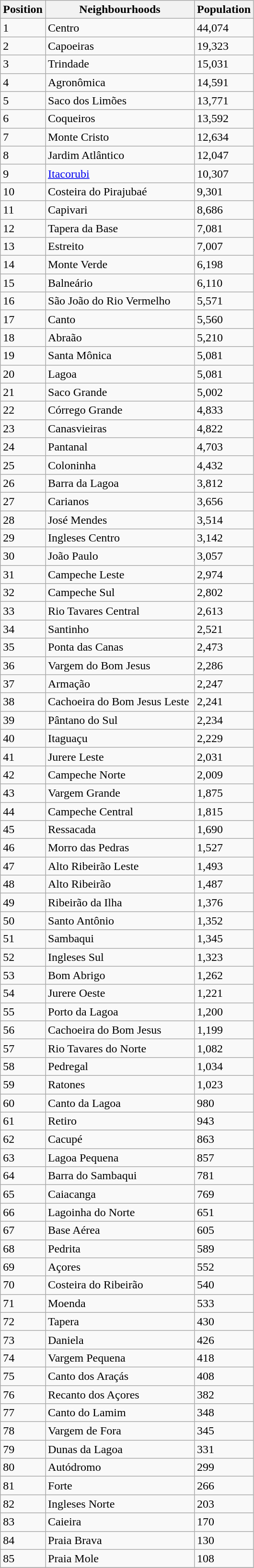<table class="wikitable sortable">
<tr>
<th width="3px">Position</th>
<th width="200px">Neighbourhoods</th>
<th width="10px">Population</th>
</tr>
<tr>
<td>1</td>
<td>Centro</td>
<td>44,074</td>
</tr>
<tr -->
<td>2</td>
<td>Capoeiras</td>
<td>19,323</td>
</tr>
<tr -->
<td>3</td>
<td>Trindade</td>
<td>15,031</td>
</tr>
<tr -->
<td>4</td>
<td>Agronômica</td>
<td>14,591</td>
</tr>
<tr -->
<td>5</td>
<td>Saco dos Limões</td>
<td>13,771</td>
</tr>
<tr -->
<td>6</td>
<td>Coqueiros</td>
<td>13,592</td>
</tr>
<tr -->
<td>7</td>
<td>Monte Cristo</td>
<td>12,634</td>
</tr>
<tr -->
<td>8</td>
<td>Jardim Atlântico</td>
<td>12,047</td>
</tr>
<tr -->
<td>9</td>
<td><a href='#'>Itacorubi</a></td>
<td>10,307</td>
</tr>
<tr -->
<td>10</td>
<td>Costeira do Pirajubaé</td>
<td>9,301</td>
</tr>
<tr -->
<td>11</td>
<td>Capivari</td>
<td>8,686</td>
</tr>
<tr -->
<td>12</td>
<td>Tapera da Base</td>
<td>7,081</td>
</tr>
<tr -->
<td>13</td>
<td>Estreito</td>
<td>7,007</td>
</tr>
<tr -->
<td>14</td>
<td>Monte Verde</td>
<td>6,198</td>
</tr>
<tr -->
<td>15</td>
<td>Balneário</td>
<td>6,110</td>
</tr>
<tr -->
<td>16</td>
<td>São João do Rio Vermelho</td>
<td>5,571</td>
</tr>
<tr -->
<td>17</td>
<td>Canto</td>
<td>5,560</td>
</tr>
<tr -->
<td>18</td>
<td>Abraão</td>
<td>5,210</td>
</tr>
<tr -->
<td>19</td>
<td>Santa Mônica</td>
<td>5,081</td>
</tr>
<tr -->
<td>20</td>
<td>Lagoa</td>
<td>5,081</td>
</tr>
<tr -->
<td>21</td>
<td>Saco Grande</td>
<td>5,002</td>
</tr>
<tr -->
<td>22</td>
<td>Córrego Grande</td>
<td>4,833</td>
</tr>
<tr -->
<td>23</td>
<td>Canasvieiras</td>
<td>4,822</td>
</tr>
<tr -->
<td>24</td>
<td>Pantanal</td>
<td>4,703</td>
</tr>
<tr -->
<td>25</td>
<td>Coloninha</td>
<td>4,432</td>
</tr>
<tr -->
<td>26</td>
<td>Barra da Lagoa</td>
<td>3,812</td>
</tr>
<tr -->
<td>27</td>
<td>Carianos</td>
<td>3,656</td>
</tr>
<tr -->
<td>28</td>
<td>José Mendes</td>
<td>3,514</td>
</tr>
<tr -->
<td>29</td>
<td>Ingleses Centro</td>
<td>3,142</td>
</tr>
<tr -->
<td>30</td>
<td>João Paulo</td>
<td>3,057</td>
</tr>
<tr -->
<td>31</td>
<td>Campeche Leste</td>
<td>2,974</td>
</tr>
<tr -->
<td>32</td>
<td>Campeche Sul</td>
<td>2,802</td>
</tr>
<tr -->
<td>33</td>
<td>Rio Tavares Central</td>
<td>2,613</td>
</tr>
<tr -->
<td>34</td>
<td>Santinho</td>
<td>2,521</td>
</tr>
<tr -->
<td>35</td>
<td>Ponta das Canas</td>
<td>2,473</td>
</tr>
<tr -->
<td>36</td>
<td>Vargem do Bom Jesus</td>
<td>2,286</td>
</tr>
<tr -->
<td>37</td>
<td>Armação</td>
<td>2,247</td>
</tr>
<tr -->
<td>38</td>
<td>Cachoeira do Bom Jesus Leste</td>
<td>2,241</td>
</tr>
<tr -->
<td>39</td>
<td>Pântano do Sul</td>
<td>2,234</td>
</tr>
<tr -->
<td>40</td>
<td>Itaguaçu</td>
<td>2,229</td>
</tr>
<tr -->
<td>41</td>
<td>Jurere Leste</td>
<td>2,031</td>
</tr>
<tr -->
<td>42</td>
<td>Campeche Norte</td>
<td>2,009</td>
</tr>
<tr -->
<td>43</td>
<td>Vargem Grande</td>
<td>1,875</td>
</tr>
<tr -->
<td>44</td>
<td>Campeche Central</td>
<td>1,815</td>
</tr>
<tr -->
<td>45</td>
<td>Ressacada</td>
<td>1,690</td>
</tr>
<tr -->
<td>46</td>
<td>Morro das Pedras</td>
<td>1,527</td>
</tr>
<tr -->
<td>47</td>
<td>Alto Ribeirão Leste</td>
<td>1,493</td>
</tr>
<tr -->
<td>48</td>
<td>Alto Ribeirão</td>
<td>1,487</td>
</tr>
<tr -->
<td>49</td>
<td>Ribeirão da Ilha</td>
<td>1,376</td>
</tr>
<tr -->
<td>50</td>
<td>Santo Antônio</td>
<td>1,352</td>
</tr>
<tr -->
<td>51</td>
<td>Sambaqui</td>
<td>1,345</td>
</tr>
<tr -->
<td>52</td>
<td>Ingleses Sul</td>
<td>1,323</td>
</tr>
<tr -->
<td>53</td>
<td>Bom Abrigo</td>
<td>1,262</td>
</tr>
<tr -->
<td>54</td>
<td>Jurere Oeste</td>
<td>1,221</td>
</tr>
<tr -->
<td>55</td>
<td>Porto da Lagoa</td>
<td>1,200</td>
</tr>
<tr -->
<td>56</td>
<td>Cachoeira do Bom Jesus</td>
<td>1,199</td>
</tr>
<tr -->
<td>57</td>
<td>Rio Tavares do Norte</td>
<td>1,082</td>
</tr>
<tr -->
<td>58</td>
<td>Pedregal</td>
<td>1,034</td>
</tr>
<tr -->
<td>59</td>
<td>Ratones</td>
<td>1,023</td>
</tr>
<tr -->
<td>60</td>
<td>Canto da Lagoa</td>
<td>980</td>
</tr>
<tr -->
<td>61</td>
<td>Retiro</td>
<td>943</td>
</tr>
<tr -->
<td>62</td>
<td>Cacupé</td>
<td>863</td>
</tr>
<tr -->
<td>63</td>
<td>Lagoa Pequena</td>
<td>857</td>
</tr>
<tr -->
<td>64</td>
<td>Barra do Sambaqui</td>
<td>781</td>
</tr>
<tr -->
<td>65</td>
<td>Caiacanga</td>
<td>769</td>
</tr>
<tr -->
<td>66</td>
<td>Lagoinha do Norte</td>
<td>651</td>
</tr>
<tr -->
<td>67</td>
<td>Base Aérea</td>
<td>605</td>
</tr>
<tr -->
<td>68</td>
<td>Pedrita</td>
<td>589</td>
</tr>
<tr -->
<td>69</td>
<td>Açores</td>
<td>552</td>
</tr>
<tr -->
<td>70</td>
<td>Costeira do Ribeirão</td>
<td>540</td>
</tr>
<tr -->
<td>71</td>
<td>Moenda</td>
<td>533</td>
</tr>
<tr -->
<td>72</td>
<td>Tapera</td>
<td>430</td>
</tr>
<tr -->
<td>73</td>
<td>Daniela</td>
<td>426</td>
</tr>
<tr -->
<td>74</td>
<td>Vargem Pequena</td>
<td>418</td>
</tr>
<tr -->
<td>75</td>
<td>Canto dos Araçás</td>
<td>408</td>
</tr>
<tr -->
<td>76</td>
<td>Recanto dos Açores</td>
<td>382</td>
</tr>
<tr -->
<td>77</td>
<td>Canto do Lamim</td>
<td>348</td>
</tr>
<tr -->
<td>78</td>
<td>Vargem de Fora</td>
<td>345</td>
</tr>
<tr -->
<td>79</td>
<td>Dunas da Lagoa</td>
<td>331</td>
</tr>
<tr -->
<td>80</td>
<td>Autódromo</td>
<td>299</td>
</tr>
<tr -->
<td>81</td>
<td>Forte</td>
<td>266</td>
</tr>
<tr -->
<td>82</td>
<td>Ingleses Norte</td>
<td>203</td>
</tr>
<tr -->
<td>83</td>
<td>Caieira</td>
<td>170</td>
</tr>
<tr -->
<td>84</td>
<td>Praia Brava</td>
<td>130</td>
</tr>
<tr -->
<td>85</td>
<td>Praia Mole</td>
<td>108</td>
</tr>
<tr -->
</tr>
</table>
